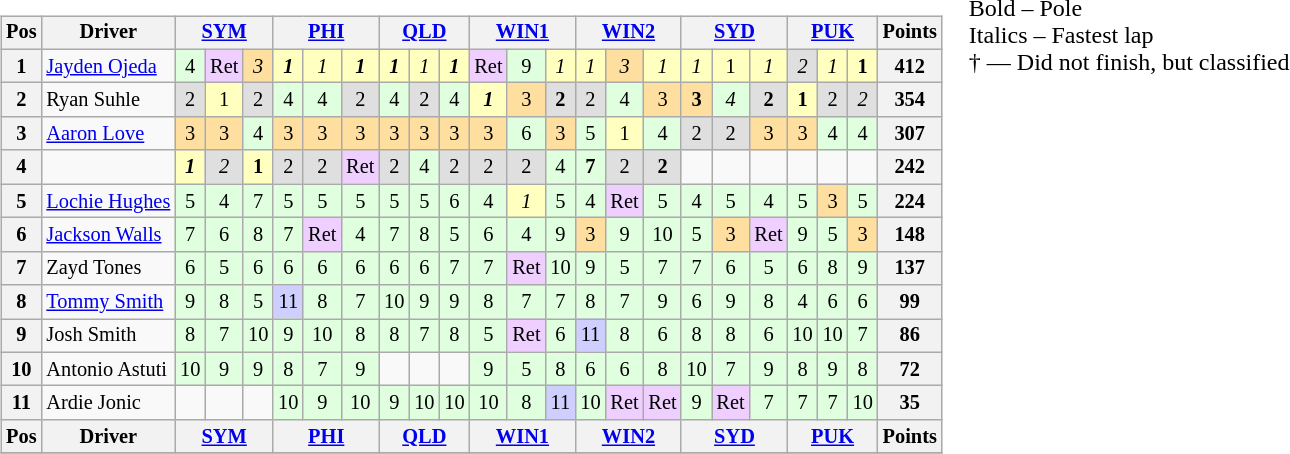<table>
<tr>
<td><br><table class="wikitable" style="font-size:85%; text-align:center">
<tr style="background:#f9f9f9" valign="top">
<th valign="middle">Pos</th>
<th valign="middle">Driver</th>
<th colspan="3"><a href='#'>SYM</a></th>
<th colspan="3"><a href='#'>PHI</a></th>
<th colspan="3"><a href='#'>QLD</a></th>
<th colspan="3"><a href='#'>WIN1</a></th>
<th colspan="3"><a href='#'>WIN2</a></th>
<th colspan="3"><a href='#'>SYD</a></th>
<th colspan="3"><a href='#'>PUK</a></th>
<th valign="middle">Points</th>
</tr>
<tr>
<th>1</th>
<td align="left"> <a href='#'>Jayden Ojeda</a></td>
<td style="background:#dfffdf;">4</td>
<td style="background:#efcfff;">Ret</td>
<td style="background:#ffdf9f;"><em>3</em></td>
<td style="background:#ffffbf;"><strong><em>1</em></strong></td>
<td style="background:#ffffbf;"><em>1</em></td>
<td style="background:#ffffbf;"><strong><em>1</em></strong></td>
<td style="background:#ffffbf;"><strong><em>1</em></strong></td>
<td style="background:#ffffbf;"><em>1</em></td>
<td style="background:#ffffbf;"><strong><em>1</em></strong></td>
<td style="background:#efcfff;">Ret</td>
<td style="background:#dfffdf;">9</td>
<td style="background:#ffffbf;"><em>1</em></td>
<td style="background:#ffffbf;"><em>1</em></td>
<td style="background:#ffdf9f;"><em>3</em></td>
<td style="background:#ffffbf;"><em>1</em></td>
<td style="background:#ffffbf;"><em>1</em></td>
<td style="background:#ffffbf;">1</td>
<td style="background:#ffffbf;"><em>1</em></td>
<td style="background:#dfdfdf;"><em>2</em></td>
<td style="background:#ffffbf;"><em>1</em></td>
<td style="background:#ffffbf;"><strong>1</strong></td>
<th>412</th>
</tr>
<tr>
<th>2</th>
<td align="left"> Ryan Suhle</td>
<td style="background:#dfdfdf;">2</td>
<td style="background:#ffffbf;">1</td>
<td style="background:#dfdfdf;">2</td>
<td style="background:#dfffdf;">4</td>
<td style="background:#dfffdf;">4</td>
<td style="background:#dfdfdf;">2</td>
<td style="background:#dfffdf;">4</td>
<td style="background:#dfdfdf;">2</td>
<td style="background:#dfffdf;">4</td>
<td style="background:#ffffbf;"><strong><em>1</em></strong></td>
<td style="background:#ffdf9f;">3</td>
<td style="background:#dfdfdf;"><strong>2</strong></td>
<td style="background:#dfdfdf;">2</td>
<td style="background:#dfffdf;">4</td>
<td style="background:#ffdf9f;">3</td>
<td style="background:#ffdf9f;"><strong>3</strong></td>
<td style="background:#dfffdf;"><em>4</em></td>
<td style="background:#dfdfdf;"><strong>2</strong></td>
<td style="background:#ffffbf;"><strong>1</strong></td>
<td style="background:#dfdfdf;">2</td>
<td style="background:#dfdfdf;"><em>2</em></td>
<th>354</th>
</tr>
<tr>
<th>3</th>
<td align="left"> <a href='#'>Aaron Love</a></td>
<td style="background:#ffdf9f;">3</td>
<td style="background:#ffdf9f;">3</td>
<td style="background:#dfffdf;">4</td>
<td style="background:#ffdf9f;">3</td>
<td style="background:#ffdf9f;">3</td>
<td style="background:#ffdf9f;">3</td>
<td style="background:#ffdf9f;">3</td>
<td style="background:#ffdf9f;">3</td>
<td style="background:#ffdf9f;">3</td>
<td style="background:#ffdf9f;">3</td>
<td style="background:#dfffdf;">6</td>
<td style="background:#ffdf9f;">3</td>
<td style="background:#dfffdf;">5</td>
<td style="background:#ffffbf;">1</td>
<td style="background:#dfffdf;">4</td>
<td style="background:#dfdfdf;">2</td>
<td style="background:#dfdfdf;">2</td>
<td style="background:#ffdf9f;">3</td>
<td style="background:#ffdf9f;">3</td>
<td style="background:#dfffdf;">4</td>
<td style="background:#dfffdf;">4</td>
<th>307</th>
</tr>
<tr>
<th>4</th>
<td align="left"></td>
<td style="background:#ffffbf;"><strong><em>1</em></strong></td>
<td style="background:#dfdfdf;"><em>2</em></td>
<td style="background:#ffffbf;"><strong>1</strong></td>
<td style="background:#dfdfdf;">2</td>
<td style="background:#dfdfdf;">2</td>
<td style="background:#efcfff;">Ret</td>
<td style="background:#dfdfdf;">2</td>
<td style="background:#dfffdf;">4</td>
<td style="background:#dfdfdf;">2</td>
<td style="background:#dfdfdf;">2</td>
<td style="background:#dfdfdf;">2</td>
<td style="background:#dfffdf;">4</td>
<td style="background:#dfffdf;"><strong>7</strong></td>
<td style="background:#dfdfdf;">2</td>
<td style="background:#dfdfdf;"><strong>2</strong></td>
<td></td>
<td></td>
<td></td>
<td></td>
<td></td>
<td></td>
<th>242</th>
</tr>
<tr>
<th>5</th>
<td align="left"> <a href='#'>Lochie Hughes</a></td>
<td style="background:#dfffdf;">5</td>
<td style="background:#dfffdf;">4</td>
<td style="background:#dfffdf;">7</td>
<td style="background:#dfffdf;">5</td>
<td style="background:#dfffdf;">5</td>
<td style="background:#dfffdf;">5</td>
<td style="background:#dfffdf;">5</td>
<td style="background:#dfffdf;">5</td>
<td style="background:#dfffdf;">6</td>
<td style="background:#dfffdf;">4</td>
<td style="background:#ffffbf;"><em>1</em></td>
<td style="background:#dfffdf;">5</td>
<td style="background:#dfffdf;">4</td>
<td style="background:#efcfff;">Ret</td>
<td style="background:#dfffdf;">5</td>
<td style="background:#dfffdf;">4</td>
<td style="background:#dfffdf;">5</td>
<td style="background:#dfffdf;">4</td>
<td style="background:#dfffdf;">5</td>
<td style="background:#ffdf9f;">3</td>
<td style="background:#dfffdf;">5</td>
<th>224</th>
</tr>
<tr>
<th>6</th>
<td align="left"> <a href='#'>Jackson Walls</a></td>
<td style="background:#dfffdf;">7</td>
<td style="background:#dfffdf;">6</td>
<td style="background:#dfffdf;">8</td>
<td style="background:#dfffdf;">7</td>
<td style="background:#efcfff;">Ret</td>
<td style="background:#dfffdf;">4</td>
<td style="background:#dfffdf;">7</td>
<td style="background:#dfffdf;">8</td>
<td style="background:#dfffdf;">5</td>
<td style="background:#dfffdf;">6</td>
<td style="background:#dfffdf;">4</td>
<td style="background:#dfffdf;">9</td>
<td style="background:#ffdf9f;">3</td>
<td style="background:#dfffdf;">9</td>
<td style="background:#dfffdf;">10</td>
<td style="background:#dfffdf;">5</td>
<td style="background:#ffdf9f;">3</td>
<td style="background:#efcfff;">Ret</td>
<td style="background:#dfffdf;">9</td>
<td style="background:#dfffdf;">5</td>
<td style="background:#ffdf9f;">3</td>
<th>148</th>
</tr>
<tr>
<th>7</th>
<td align="left"> Zayd Tones</td>
<td style="background:#dfffdf;">6</td>
<td style="background:#dfffdf;">5</td>
<td style="background:#dfffdf;">6</td>
<td style="background:#dfffdf;">6</td>
<td style="background:#dfffdf;">6</td>
<td style="background:#dfffdf;">6</td>
<td style="background:#dfffdf;">6</td>
<td style="background:#dfffdf;">6</td>
<td style="background:#dfffdf;">7</td>
<td style="background:#dfffdf;">7</td>
<td style="background:#efcfff;">Ret</td>
<td style="background:#dfffdf;">10</td>
<td style="background:#dfffdf;">9</td>
<td style="background:#dfffdf;">5</td>
<td style="background:#dfffdf;">7</td>
<td style="background:#dfffdf;">7</td>
<td style="background:#dfffdf;">6</td>
<td style="background:#dfffdf;">5</td>
<td style="background:#dfffdf;">6</td>
<td style="background:#dfffdf;">8</td>
<td style="background:#dfffdf;">9</td>
<th>137</th>
</tr>
<tr>
<th>8</th>
<td align="left"> <a href='#'>Tommy Smith</a></td>
<td style="background:#dfffdf;">9</td>
<td style="background:#dfffdf;">8</td>
<td style="background:#dfffdf;">5</td>
<td style="background:#cfcfff;">11</td>
<td style="background:#dfffdf;">8</td>
<td style="background:#dfffdf;">7</td>
<td style="background:#dfffdf;">10</td>
<td style="background:#dfffdf;">9</td>
<td style="background:#dfffdf;">9</td>
<td style="background:#dfffdf;">8</td>
<td style="background:#dfffdf;">7</td>
<td style="background:#dfffdf;">7</td>
<td style="background:#dfffdf;">8</td>
<td style="background:#dfffdf;">7</td>
<td style="background:#dfffdf;">9</td>
<td style="background:#dfffdf;">6</td>
<td style="background:#dfffdf;">9</td>
<td style="background:#dfffdf;">8</td>
<td style="background:#dfffdf;">4</td>
<td style="background:#dfffdf;">6</td>
<td style="background:#dfffdf;">6</td>
<th>99</th>
</tr>
<tr>
<th>9</th>
<td align="left"> Josh Smith</td>
<td style="background:#dfffdf;">8</td>
<td style="background:#dfffdf;">7</td>
<td style="background:#dfffdf;">10</td>
<td style="background:#dfffdf;">9</td>
<td style="background:#dfffdf;">10</td>
<td style="background:#dfffdf;">8</td>
<td style="background:#dfffdf;">8</td>
<td style="background:#dfffdf;">7</td>
<td style="background:#dfffdf;">8</td>
<td style="background:#dfffdf;">5</td>
<td style="background:#efcfff;">Ret</td>
<td style="background:#dfffdf;">6</td>
<td style="background:#cfcfff;">11</td>
<td style="background:#dfffdf;">8</td>
<td style="background:#dfffdf;">6</td>
<td style="background:#dfffdf;">8</td>
<td style="background:#dfffdf;">8</td>
<td style="background:#dfffdf;">6</td>
<td style="background:#dfffdf;">10</td>
<td style="background:#dfffdf;">10</td>
<td style="background:#dfffdf;">7</td>
<th>86</th>
</tr>
<tr>
<th>10</th>
<td align="left"> Antonio Astuti</td>
<td style="background:#dfffdf;">10</td>
<td style="background:#dfffdf;">9</td>
<td style="background:#dfffdf;">9</td>
<td style="background:#dfffdf;">8</td>
<td style="background:#dfffdf;">7</td>
<td style="background:#dfffdf;">9</td>
<td></td>
<td></td>
<td></td>
<td style="background:#dfffdf;">9</td>
<td style="background:#dfffdf;">5</td>
<td style="background:#dfffdf;">8</td>
<td style="background:#dfffdf;">6</td>
<td style="background:#dfffdf;">6</td>
<td style="background:#dfffdf;">8</td>
<td style="background:#dfffdf;">10</td>
<td style="background:#dfffdf;">7</td>
<td style="background:#dfffdf;">9</td>
<td style="background:#dfffdf;">8</td>
<td style="background:#dfffdf;">9</td>
<td style="background:#dfffdf;">8</td>
<th>72</th>
</tr>
<tr>
<th>11</th>
<td align="left"> Ardie Jonic</td>
<td></td>
<td></td>
<td></td>
<td style="background:#dfffdf;">10</td>
<td style="background:#dfffdf;">9</td>
<td style="background:#dfffdf;">10</td>
<td style="background:#dfffdf;">9</td>
<td style="background:#dfffdf;">10</td>
<td style="background:#dfffdf;">10</td>
<td style="background:#dfffdf;">10</td>
<td style="background:#dfffdf;">8</td>
<td style="background:#cfcfff;">11</td>
<td style="background:#dfffdf;">10</td>
<td style="background:#efcfff;">Ret</td>
<td style="background:#efcfff;">Ret</td>
<td style="background:#dfffdf;">9</td>
<td style="background:#efcfff;">Ret</td>
<td style="background:#dfffdf;">7</td>
<td style="background:#dfffdf;">7</td>
<td style="background:#dfffdf;">7</td>
<td style="background:#dfffdf;">10</td>
<th>35</th>
</tr>
<tr>
<th valign="middle">Pos</th>
<th valign="middle">Driver</th>
<th colspan="3"><a href='#'>SYM</a></th>
<th colspan="3"><a href='#'>PHI</a></th>
<th colspan="3"><a href='#'>QLD</a></th>
<th colspan="3"><a href='#'>WIN1</a></th>
<th colspan="3"><a href='#'>WIN2</a></th>
<th colspan="3"><a href='#'>SYD</a></th>
<th colspan="3"><a href='#'>PUK</a></th>
<th valign="middle">Points</th>
</tr>
<tr>
</tr>
</table>
</td>
<td valign="top"><br>	
<span>Bold – Pole<br>Italics – Fastest lap<br>† — Did not finish, but classified</span></td>
</tr>
</table>
